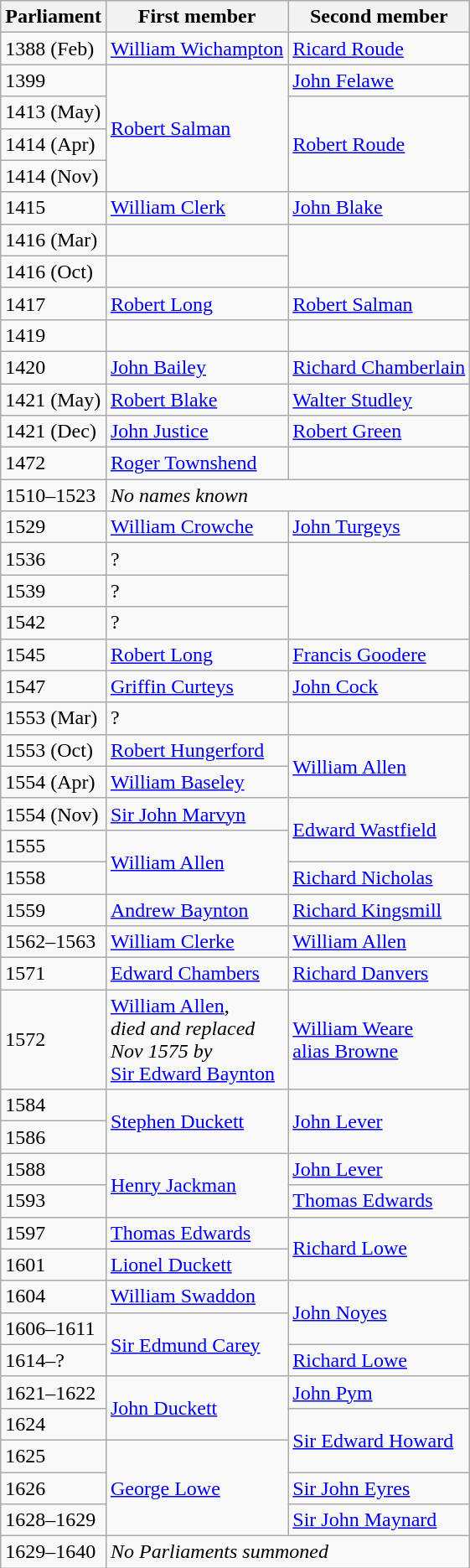<table class="wikitable">
<tr>
<th>Parliament</th>
<th>First member</th>
<th>Second member</th>
</tr>
<tr>
<td>1388 (Feb)</td>
<td><a href='#'>William Wichampton</a></td>
<td><a href='#'>Ricard Roude</a></td>
</tr>
<tr>
<td>1399</td>
<td rowspan="4"><a href='#'>Robert Salman</a></td>
<td><a href='#'>John Felawe</a></td>
</tr>
<tr>
<td>1413 (May)</td>
<td rowspan="3"><a href='#'>Robert Roude</a></td>
</tr>
<tr>
<td>1414 (Apr)</td>
</tr>
<tr>
<td>1414 (Nov)</td>
</tr>
<tr>
<td>1415</td>
<td><a href='#'>William Clerk</a></td>
<td><a href='#'>John Blake</a></td>
</tr>
<tr>
<td>1416 (Mar)</td>
<td></td>
</tr>
<tr>
<td>1416 (Oct)</td>
<td></td>
</tr>
<tr>
<td>1417</td>
<td><a href='#'>Robert Long</a></td>
<td><a href='#'>Robert Salman</a></td>
</tr>
<tr>
<td>1419</td>
<td></td>
</tr>
<tr>
<td>1420</td>
<td><a href='#'>John Bailey</a></td>
<td><a href='#'>Richard Chamberlain</a></td>
</tr>
<tr>
<td>1421 (May)</td>
<td><a href='#'>Robert Blake</a></td>
<td><a href='#'>Walter Studley</a></td>
</tr>
<tr>
<td>1421 (Dec)</td>
<td><a href='#'>John Justice</a></td>
<td><a href='#'>Robert Green</a></td>
</tr>
<tr>
<td>1472</td>
<td><a href='#'>Roger Townshend</a></td>
<td></td>
</tr>
<tr>
<td>1510–1523</td>
<td colspan = "2"><em>No names known</em></td>
</tr>
<tr>
<td>1529</td>
<td><a href='#'>William Crowche</a></td>
<td><a href='#'>John Turgeys</a></td>
</tr>
<tr>
<td>1536</td>
<td>?</td>
</tr>
<tr>
<td>1539</td>
<td>?</td>
</tr>
<tr>
<td>1542</td>
<td>?</td>
</tr>
<tr>
<td>1545</td>
<td><a href='#'>Robert Long</a></td>
<td><a href='#'>Francis Goodere</a>  </td>
</tr>
<tr>
<td>1547</td>
<td><a href='#'>Griffin Curteys</a></td>
<td><a href='#'>John Cock</a></td>
</tr>
<tr>
<td>1553 (Mar)</td>
<td>?</td>
</tr>
<tr>
<td>1553 (Oct)</td>
<td><a href='#'>Robert Hungerford</a></td>
<td rowspan="2"><a href='#'>William Allen</a></td>
</tr>
<tr>
<td>1554 (Apr)</td>
<td><a href='#'>William Baseley</a></td>
</tr>
<tr>
<td>1554 (Nov)</td>
<td><a href='#'>Sir John Marvyn</a></td>
<td rowspan="2"><a href='#'>Edward Wastfield</a></td>
</tr>
<tr>
<td>1555</td>
<td rowspan="2"><a href='#'>William Allen</a></td>
</tr>
<tr>
<td>1558</td>
<td><a href='#'>Richard Nicholas</a></td>
</tr>
<tr>
<td>1559</td>
<td><a href='#'>Andrew Baynton</a></td>
<td><a href='#'>Richard Kingsmill</a></td>
</tr>
<tr>
<td>1562–1563</td>
<td><a href='#'>William Clerke</a></td>
<td><a href='#'>William Allen</a></td>
</tr>
<tr>
<td>1571</td>
<td><a href='#'>Edward Chambers</a></td>
<td><a href='#'>Richard Danvers</a></td>
</tr>
<tr>
<td>1572</td>
<td><a href='#'>William Allen</a>,<br><em>died and replaced <br>Nov 1575 by</em><br><a href='#'>Sir Edward Baynton</a></td>
<td><a href='#'>William Weare<br>alias Browne</a></td>
</tr>
<tr>
<td>1584</td>
<td rowspan="2"><a href='#'>Stephen Duckett</a></td>
<td rowspan="2"><a href='#'>John Lever</a></td>
</tr>
<tr>
<td>1586</td>
</tr>
<tr>
<td>1588</td>
<td rowspan="2"><a href='#'>Henry Jackman</a></td>
<td><a href='#'>John Lever</a></td>
</tr>
<tr>
<td>1593</td>
<td><a href='#'>Thomas Edwards</a></td>
</tr>
<tr>
<td>1597</td>
<td><a href='#'>Thomas Edwards</a></td>
<td rowspan="2"><a href='#'>Richard Lowe</a></td>
</tr>
<tr>
<td>1601</td>
<td><a href='#'>Lionel Duckett</a></td>
</tr>
<tr>
<td>1604</td>
<td><a href='#'>William Swaddon</a></td>
<td rowspan = "2"><a href='#'>John Noyes</a></td>
</tr>
<tr>
<td>1606–1611</td>
<td rowspan = "2"><a href='#'>Sir Edmund Carey</a></td>
</tr>
<tr>
<td>1614–?</td>
<td><a href='#'>Richard Lowe</a></td>
</tr>
<tr>
<td>1621–1622</td>
<td rowspan="2"><a href='#'>John Duckett</a></td>
<td><a href='#'>John Pym</a></td>
</tr>
<tr>
<td>1624</td>
<td rowspan="2"><a href='#'>Sir Edward Howard</a></td>
</tr>
<tr>
<td>1625</td>
<td rowspan="3"><a href='#'>George Lowe</a></td>
</tr>
<tr>
<td>1626</td>
<td><a href='#'>Sir John Eyres</a></td>
</tr>
<tr>
<td>1628–1629</td>
<td><a href='#'>Sir John Maynard</a></td>
</tr>
<tr>
<td>1629–1640</td>
<td colspan = "2"><em>No Parliaments summoned</em></td>
</tr>
</table>
